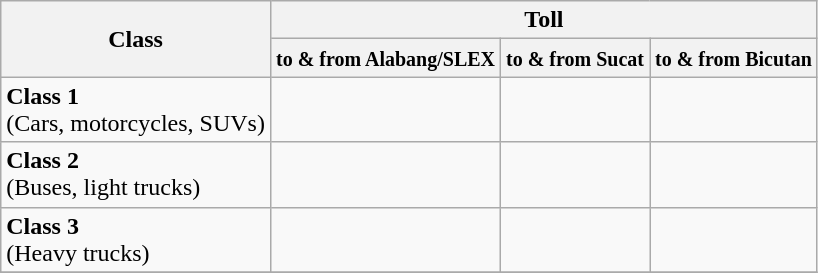<table class="wikitable">
<tr>
<th rowspan=2>Class</th>
<th colspan=3>Toll</th>
</tr>
<tr>
<th><small>to & from Alabang/SLEX</small></th>
<th><small>to & from Sucat</small></th>
<th><small>to & from Bicutan</small></th>
</tr>
<tr>
<td><strong>Class 1</strong><br>(Cars, motorcycles, SUVs)</td>
<td></td>
<td></td>
<td></td>
</tr>
<tr>
<td><strong>Class 2</strong><br>(Buses, light trucks)</td>
<td></td>
<td></td>
<td></td>
</tr>
<tr>
<td><strong>Class 3</strong><br>(Heavy trucks)</td>
<td></td>
<td></td>
<td></td>
</tr>
<tr>
</tr>
</table>
